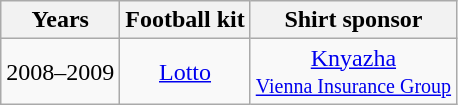<table class="wikitable" style="text-align: center">
<tr>
<th>Years</th>
<th>Football kit</th>
<th>Shirt sponsor</th>
</tr>
<tr>
<td>2008–2009</td>
<td><a href='#'>Lotto</a></td>
<td><a href='#'>Knyazha</a><br><small><a href='#'>Vienna Insurance Group</a></small></td>
</tr>
</table>
